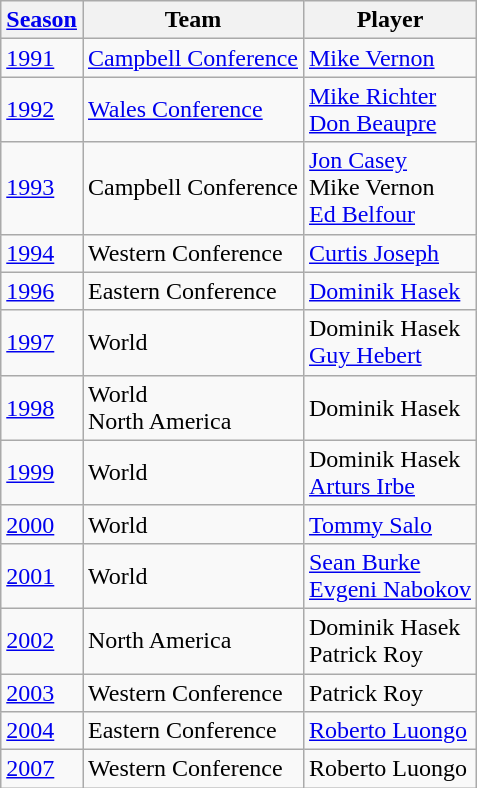<table class="wikitable sortable">
<tr>
<th><a href='#'>Season</a></th>
<th>Team</th>
<th>Player</th>
</tr>
<tr>
<td><a href='#'>1991</a></td>
<td><a href='#'>Campbell Conference</a></td>
<td><a href='#'>Mike Vernon</a></td>
</tr>
<tr>
<td><a href='#'>1992</a></td>
<td><a href='#'>Wales Conference</a></td>
<td><a href='#'>Mike Richter</a><br><a href='#'>Don Beaupre</a></td>
</tr>
<tr>
<td><a href='#'>1993</a></td>
<td>Campbell Conference</td>
<td><a href='#'>Jon Casey</a><br>Mike Vernon<br><a href='#'>Ed Belfour</a></td>
</tr>
<tr>
<td><a href='#'>1994</a></td>
<td>Western Conference</td>
<td><a href='#'>Curtis Joseph</a></td>
</tr>
<tr>
<td><a href='#'>1996</a></td>
<td>Eastern Conference</td>
<td><a href='#'>Dominik Hasek</a></td>
</tr>
<tr>
<td><a href='#'>1997</a></td>
<td>World</td>
<td>Dominik Hasek<br><a href='#'>Guy Hebert</a></td>
</tr>
<tr>
<td><a href='#'>1998</a></td>
<td>World<br>North America</td>
<td>Dominik Hasek</td>
</tr>
<tr>
<td><a href='#'>1999</a></td>
<td>World</td>
<td>Dominik Hasek<br><a href='#'>Arturs Irbe</a></td>
</tr>
<tr>
<td><a href='#'>2000</a></td>
<td>World</td>
<td><a href='#'>Tommy Salo</a></td>
</tr>
<tr>
<td><a href='#'>2001</a></td>
<td>World</td>
<td><a href='#'>Sean Burke</a><br><a href='#'>Evgeni Nabokov</a></td>
</tr>
<tr>
<td><a href='#'>2002</a></td>
<td>North America</td>
<td>Dominik Hasek<br>Patrick Roy</td>
</tr>
<tr>
<td><a href='#'>2003</a></td>
<td>Western Conference</td>
<td>Patrick Roy</td>
</tr>
<tr>
<td><a href='#'>2004</a></td>
<td>Eastern Conference</td>
<td><a href='#'>Roberto Luongo</a></td>
</tr>
<tr>
<td><a href='#'>2007</a></td>
<td>Western Conference</td>
<td>Roberto Luongo</td>
</tr>
</table>
